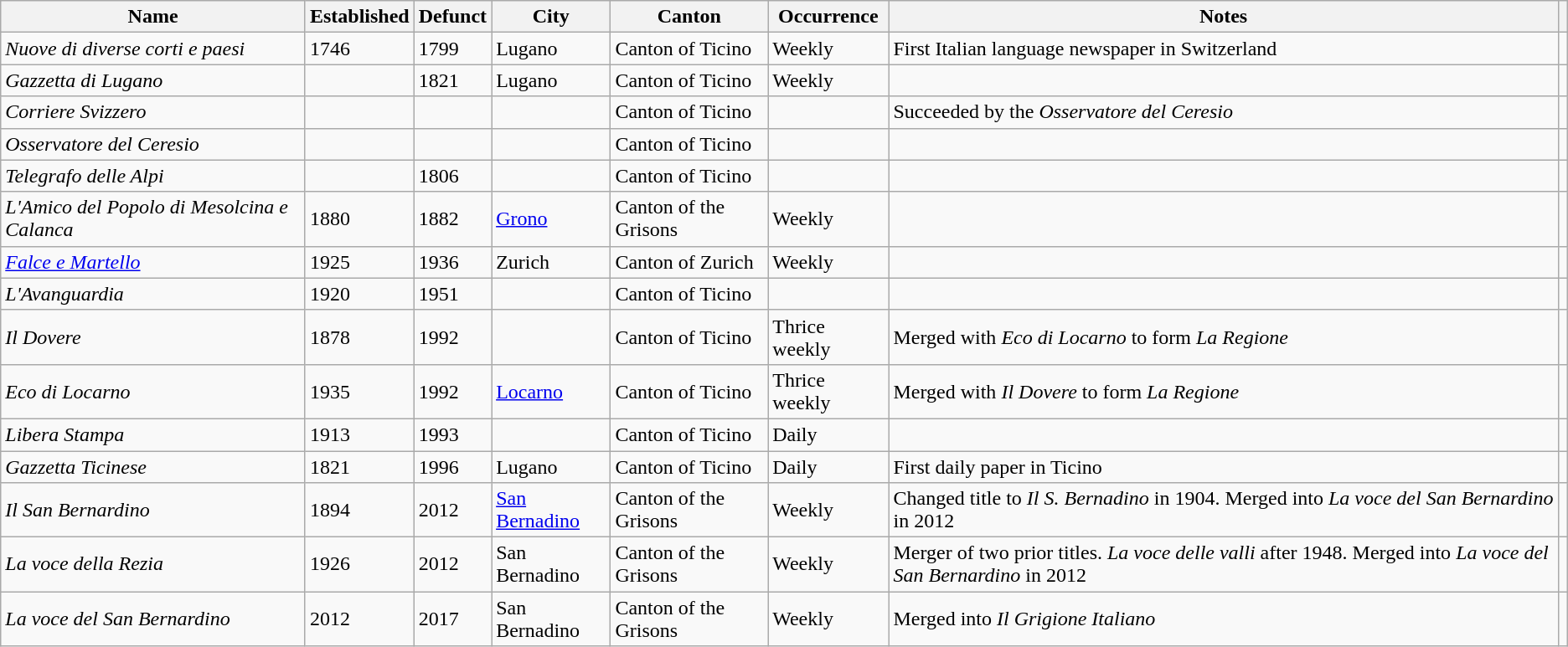<table class="wikitable sortable" border="1">
<tr>
<th>Name</th>
<th>Established</th>
<th>Defunct</th>
<th>City</th>
<th>Canton</th>
<th>Occurrence</th>
<th class="unsortable" scope="col">Notes</th>
<th class="unsortable" scope="col"></th>
</tr>
<tr>
<td><em>Nuove di diverse corti e paesi</em></td>
<td>1746</td>
<td>1799</td>
<td>Lugano</td>
<td>Canton of Ticino</td>
<td>Weekly</td>
<td>First Italian language newspaper in Switzerland</td>
<td></td>
</tr>
<tr>
<td><em>Gazzetta di Lugano</em></td>
<td></td>
<td>1821</td>
<td>Lugano</td>
<td>Canton of Ticino</td>
<td>Weekly</td>
<td></td>
<td></td>
</tr>
<tr>
<td><em>Corriere Svizzero</em></td>
<td></td>
<td></td>
<td></td>
<td>Canton of Ticino</td>
<td></td>
<td>Succeeded by the <em>Osservatore del Ceresio</em></td>
<td></td>
</tr>
<tr>
<td><em>Osservatore del Ceresio</em></td>
<td></td>
<td></td>
<td></td>
<td>Canton of Ticino</td>
<td></td>
<td></td>
<td></td>
</tr>
<tr>
<td><em>Telegrafo delle Alpi</em></td>
<td></td>
<td>1806</td>
<td></td>
<td>Canton of Ticino</td>
<td></td>
<td></td>
<td></td>
</tr>
<tr>
<td><em>L'Amico del Popolo di Mesolcina e Calanca</em></td>
<td>1880</td>
<td>1882</td>
<td><a href='#'>Grono</a></td>
<td>Canton of the Grisons</td>
<td>Weekly</td>
<td></td>
<td></td>
</tr>
<tr>
<td><em><a href='#'>Falce e Martello</a></em></td>
<td>1925</td>
<td>1936</td>
<td>Zurich</td>
<td>Canton of Zurich</td>
<td>Weekly</td>
<td></td>
<td></td>
</tr>
<tr>
<td><em>L'Avanguardia</em></td>
<td>1920</td>
<td>1951</td>
<td></td>
<td>Canton of Ticino</td>
<td></td>
<td></td>
<td></td>
</tr>
<tr>
<td><em>Il Dovere</em></td>
<td>1878</td>
<td>1992</td>
<td></td>
<td>Canton of Ticino</td>
<td>Thrice weekly</td>
<td>Merged with <em>Eco di Locarno</em> to form <em>La Regione</em></td>
<td></td>
</tr>
<tr>
<td><em>Eco di Locarno</em></td>
<td>1935</td>
<td>1992</td>
<td><a href='#'>Locarno</a></td>
<td>Canton of Ticino</td>
<td>Thrice weekly</td>
<td>Merged with <em>Il Dovere</em> to form <em>La Regione</em></td>
<td></td>
</tr>
<tr>
<td><em>Libera Stampa</em></td>
<td>1913</td>
<td>1993</td>
<td></td>
<td>Canton of Ticino</td>
<td>Daily</td>
<td></td>
<td></td>
</tr>
<tr>
<td><em>Gazzetta Ticinese</em></td>
<td>1821</td>
<td>1996</td>
<td>Lugano</td>
<td>Canton of Ticino</td>
<td>Daily</td>
<td>First daily paper in Ticino</td>
<td></td>
</tr>
<tr>
<td><em>Il San Bernardino</em></td>
<td>1894</td>
<td>2012</td>
<td><a href='#'>San Bernadino</a></td>
<td>Canton of the Grisons</td>
<td>Weekly</td>
<td>Changed title to <em>Il S. Bernadino</em> in 1904. Merged into <em>La voce del San Bernardino</em> in 2012</td>
<td></td>
</tr>
<tr>
<td><em>La voce della Rezia</em></td>
<td>1926</td>
<td>2012</td>
<td>San Bernadino</td>
<td>Canton of the Grisons</td>
<td>Weekly</td>
<td>Merger of two prior titles. <em>La voce delle valli</em> after 1948. Merged into <em>La voce del San Bernardino</em> in 2012</td>
<td></td>
</tr>
<tr>
<td><em>La voce del San Bernardino</em></td>
<td>2012</td>
<td>2017</td>
<td>San Bernadino</td>
<td>Canton of the Grisons</td>
<td>Weekly</td>
<td>Merged into <em>Il Grigione Italiano</em></td>
<td></td>
</tr>
</table>
